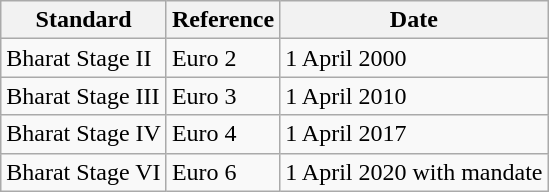<table class="wikitable">
<tr>
<th>Standard</th>
<th>Reference</th>
<th>Date</th>
</tr>
<tr>
<td>Bharat Stage II</td>
<td>Euro 2</td>
<td>1 April 2000</td>
</tr>
<tr>
<td>Bharat Stage III</td>
<td>Euro 3</td>
<td>1 April 2010</td>
</tr>
<tr>
<td>Bharat Stage IV</td>
<td>Euro 4</td>
<td>1 April 2017</td>
</tr>
<tr>
<td>Bharat Stage VI</td>
<td>Euro 6</td>
<td>1 April 2020 with mandate </td>
</tr>
</table>
